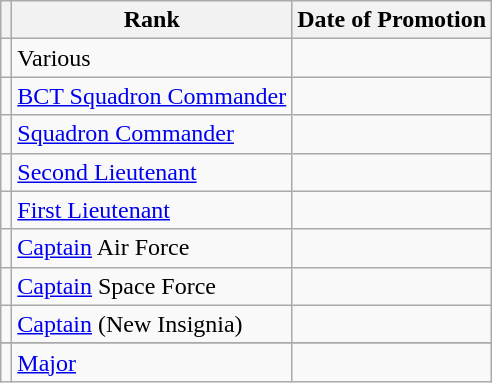<table class="wikitable sortable">
<tr>
<th></th>
<th>Rank</th>
<th>Date of Promotion</th>
</tr>
<tr>
<td></td>
<td>Various</td>
<td></td>
</tr>
<tr>
<td></td>
<td><a href='#'>BCT Squadron Commander</a></td>
<td style="text-align:right"></td>
</tr>
<tr>
<td style="text-align:center"></td>
<td><a href='#'>Squadron Commander</a></td>
<td style="text-align:right"></td>
</tr>
<tr>
<td style="text-align:center"></td>
<td><a href='#'>Second Lieutenant</a></td>
<td style="text-align:right"></td>
</tr>
<tr>
<td style="text-align:center"></td>
<td><a href='#'>First Lieutenant</a></td>
<td style="text-align:right"></td>
</tr>
<tr>
<td style="text-align:center"></td>
<td><a href='#'>Captain</a> Air Force</td>
<td style="text-align:right"></td>
</tr>
<tr>
<td style="text-align:center"></td>
<td><a href='#'>Captain</a> Space Force</td>
<td style="text-align:right"></td>
</tr>
<tr>
<td style="text-align:center"></td>
<td><a href='#'>Captain</a> (New Insignia)</td>
<td style="text-align:right"></td>
</tr>
<tr>
</tr>
<tr>
<td style="text-align:center"></td>
<td><a href='#'>Major</a></td>
<td style="text-align:right"></td>
</tr>
</table>
